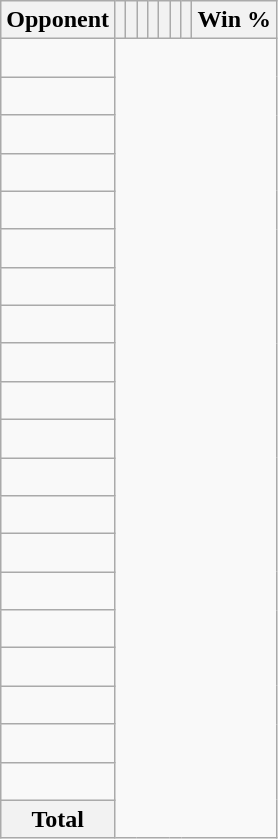<table class="wikitable sortable collapsible collapsed" style="text-align: center;">
<tr>
<th>Opponent</th>
<th></th>
<th></th>
<th></th>
<th></th>
<th></th>
<th></th>
<th></th>
<th>Win %</th>
</tr>
<tr>
<td align="left"><br></td>
</tr>
<tr>
<td align="left"><br></td>
</tr>
<tr>
<td align="left"><br></td>
</tr>
<tr>
<td align="left"><br></td>
</tr>
<tr>
<td align="left"><br></td>
</tr>
<tr>
<td align="left"><br></td>
</tr>
<tr>
<td align="left"><br></td>
</tr>
<tr>
<td align="left"><br></td>
</tr>
<tr>
<td align="left"><br></td>
</tr>
<tr>
<td align="left"><br></td>
</tr>
<tr>
<td align="left"><br></td>
</tr>
<tr>
<td align="left"><br></td>
</tr>
<tr>
<td align="left"><br></td>
</tr>
<tr>
<td align="left"><br></td>
</tr>
<tr>
<td align="left"><br></td>
</tr>
<tr>
<td align="left"><br></td>
</tr>
<tr>
<td align="left"><br></td>
</tr>
<tr>
<td align="left"><br></td>
</tr>
<tr>
<td align="left"><br></td>
</tr>
<tr>
<td align="left"><br></td>
</tr>
<tr class="sortbottom">
<th>Total<br></th>
</tr>
</table>
